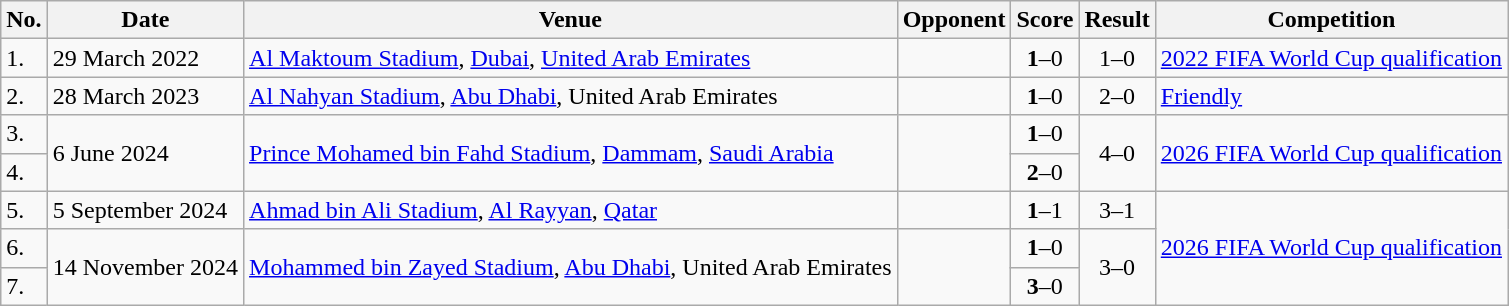<table class="wikitable">
<tr>
<th>No.</th>
<th>Date</th>
<th>Venue</th>
<th>Opponent</th>
<th>Score</th>
<th>Result</th>
<th>Competition</th>
</tr>
<tr>
<td>1.</td>
<td>29 March 2022</td>
<td><a href='#'>Al Maktoum Stadium</a>, <a href='#'>Dubai</a>, <a href='#'>United Arab Emirates</a></td>
<td></td>
<td align=center><strong>1</strong>–0</td>
<td align=center>1–0</td>
<td><a href='#'>2022 FIFA World Cup qualification</a></td>
</tr>
<tr>
<td>2.</td>
<td>28 March 2023</td>
<td><a href='#'>Al Nahyan Stadium</a>, <a href='#'>Abu Dhabi</a>, United Arab Emirates</td>
<td></td>
<td align=center><strong>1</strong>–0</td>
<td align=center>2–0</td>
<td><a href='#'>Friendly</a></td>
</tr>
<tr>
<td>3.</td>
<td rowspan=2>6 June 2024</td>
<td rowspan=2><a href='#'>Prince Mohamed bin Fahd Stadium</a>, <a href='#'>Dammam</a>, <a href='#'>Saudi Arabia</a></td>
<td rowspan=2></td>
<td align=center><strong>1</strong>–0</td>
<td rowspan=2 align=center>4–0</td>
<td rowspan=2><a href='#'>2026 FIFA World Cup qualification</a></td>
</tr>
<tr>
<td>4.</td>
<td align=center><strong>2</strong>–0</td>
</tr>
<tr>
<td>5.</td>
<td>5 September 2024</td>
<td><a href='#'>Ahmad bin Ali Stadium</a>, <a href='#'>Al Rayyan</a>, <a href='#'>Qatar</a></td>
<td></td>
<td align=center><strong>1</strong>–1</td>
<td align=center>3–1</td>
<td rowspan=4><a href='#'>2026 FIFA World Cup qualification</a></td>
</tr>
<tr>
<td>6.</td>
<td rowspan=2>14 November 2024</td>
<td rowspan="2"><a href='#'>Mohammed bin Zayed Stadium</a>, <a href='#'>Abu Dhabi</a>, United Arab Emirates</td>
<td rowspan="2"></td>
<td align=center><strong>1</strong>–0</td>
<td rowspan=2 align="center">3–0</td>
</tr>
<tr>
<td>7.</td>
<td align=center><strong>3</strong>–0</td>
</tr>
</table>
